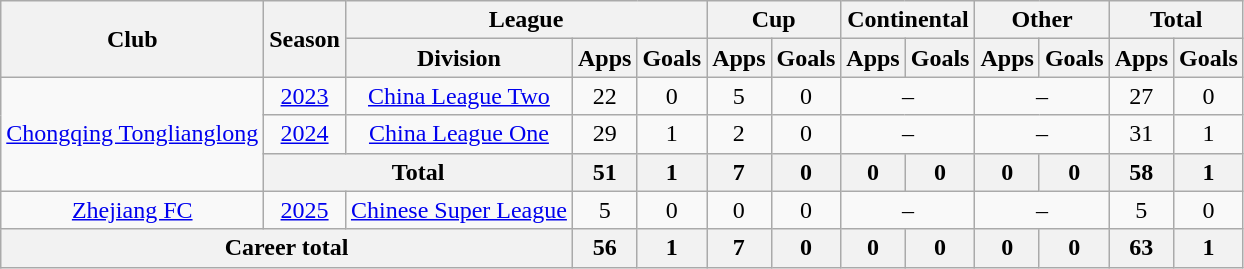<table class="wikitable" style="text-align: center">
<tr>
<th rowspan="2">Club</th>
<th rowspan="2">Season</th>
<th colspan="3">League</th>
<th colspan="2">Cup</th>
<th colspan="2">Continental</th>
<th colspan="2">Other</th>
<th colspan="2">Total</th>
</tr>
<tr>
<th>Division</th>
<th>Apps</th>
<th>Goals</th>
<th>Apps</th>
<th>Goals</th>
<th>Apps</th>
<th>Goals</th>
<th>Apps</th>
<th>Goals</th>
<th>Apps</th>
<th>Goals</th>
</tr>
<tr>
<td rowspan="3"><a href='#'>Chongqing Tonglianglong</a></td>
<td><a href='#'>2023</a></td>
<td><a href='#'>China League Two</a></td>
<td>22</td>
<td>0</td>
<td>5</td>
<td>0</td>
<td colspan="2">–</td>
<td colspan="2">–</td>
<td>27</td>
<td>0</td>
</tr>
<tr>
<td><a href='#'>2024</a></td>
<td><a href='#'>China League One</a></td>
<td>29</td>
<td>1</td>
<td>2</td>
<td>0</td>
<td colspan="2">–</td>
<td colspan="2">–</td>
<td>31</td>
<td>1</td>
</tr>
<tr>
<th colspan=2>Total</th>
<th>51</th>
<th>1</th>
<th>7</th>
<th>0</th>
<th>0</th>
<th>0</th>
<th>0</th>
<th>0</th>
<th>58</th>
<th>1</th>
</tr>
<tr>
<td rowspan="1"><a href='#'>Zhejiang FC</a></td>
<td><a href='#'>2025</a></td>
<td><a href='#'>Chinese Super League</a></td>
<td>5</td>
<td>0</td>
<td>0</td>
<td>0</td>
<td colspan="2">–</td>
<td colspan="2">–</td>
<td>5</td>
<td>0</td>
</tr>
<tr>
<th colspan=3>Career total</th>
<th>56</th>
<th>1</th>
<th>7</th>
<th>0</th>
<th>0</th>
<th>0</th>
<th>0</th>
<th>0</th>
<th>63</th>
<th>1</th>
</tr>
</table>
